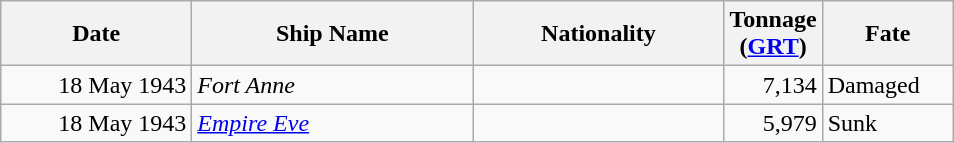<table class="wikitable sortable">
<tr>
<th width="120px">Date</th>
<th width="180px">Ship Name</th>
<th width="160px">Nationality</th>
<th width="25px">Tonnage<br>(<a href='#'>GRT</a>)</th>
<th width="80px">Fate</th>
</tr>
<tr>
<td align="right">18 May 1943</td>
<td align="left"><em>Fort Anne</em></td>
<td align="left"></td>
<td align="right">7,134</td>
<td align="left">Damaged</td>
</tr>
<tr>
<td align="right">18 May 1943</td>
<td align="left"><a href='#'><em>Empire Eve</em></a></td>
<td align="left"></td>
<td align="right">5,979</td>
<td align="left">Sunk</td>
</tr>
</table>
